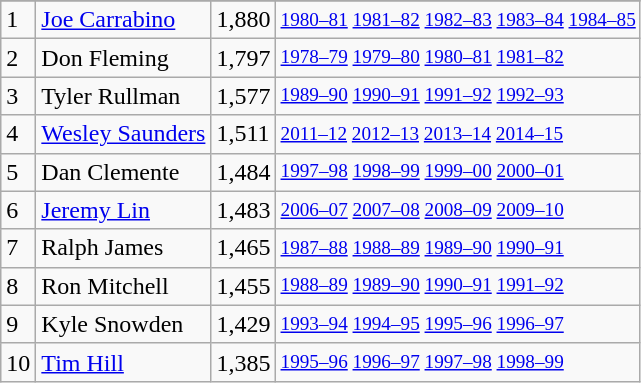<table class="wikitable">
<tr>
</tr>
<tr>
<td>1</td>
<td><a href='#'>Joe Carrabino</a></td>
<td>1,880</td>
<td style="font-size:80%;"><a href='#'>1980–81</a> <a href='#'>1981–82</a> <a href='#'>1982–83</a> <a href='#'>1983–84</a> <a href='#'>1984–85</a></td>
</tr>
<tr>
<td>2</td>
<td>Don Fleming</td>
<td>1,797</td>
<td style="font-size:80%;"><a href='#'>1978–79</a> <a href='#'>1979–80</a> <a href='#'>1980–81</a> <a href='#'>1981–82</a></td>
</tr>
<tr>
<td>3</td>
<td>Tyler Rullman</td>
<td>1,577</td>
<td style="font-size:80%;"><a href='#'>1989–90</a> <a href='#'>1990–91</a> <a href='#'>1991–92</a> <a href='#'>1992–93</a></td>
</tr>
<tr>
<td>4</td>
<td><a href='#'>Wesley Saunders</a></td>
<td>1,511</td>
<td style="font-size:80%;"><a href='#'>2011–12</a> <a href='#'>2012–13</a> <a href='#'>2013–14</a> <a href='#'>2014–15</a></td>
</tr>
<tr>
<td>5</td>
<td>Dan Clemente</td>
<td>1,484</td>
<td style="font-size:80%;"><a href='#'>1997–98</a> <a href='#'>1998–99</a> <a href='#'>1999–00</a> <a href='#'>2000–01</a></td>
</tr>
<tr>
<td>6</td>
<td><a href='#'>Jeremy Lin</a></td>
<td>1,483</td>
<td style="font-size:80%;"><a href='#'>2006–07</a> <a href='#'>2007–08</a> <a href='#'>2008–09</a> <a href='#'>2009–10</a></td>
</tr>
<tr>
<td>7</td>
<td>Ralph James</td>
<td>1,465</td>
<td style="font-size:80%;"><a href='#'>1987–88</a> <a href='#'>1988–89</a> <a href='#'>1989–90</a> <a href='#'>1990–91</a></td>
</tr>
<tr>
<td>8</td>
<td>Ron Mitchell</td>
<td>1,455</td>
<td style="font-size:80%;"><a href='#'>1988–89</a> <a href='#'>1989–90</a> <a href='#'>1990–91</a> <a href='#'>1991–92</a></td>
</tr>
<tr>
<td>9</td>
<td>Kyle Snowden</td>
<td>1,429</td>
<td style="font-size:80%;"><a href='#'>1993–94</a> <a href='#'>1994–95</a> <a href='#'>1995–96</a> <a href='#'>1996–97</a></td>
</tr>
<tr>
<td>10</td>
<td><a href='#'>Tim Hill</a></td>
<td>1,385</td>
<td style="font-size:80%;"><a href='#'>1995–96</a> <a href='#'>1996–97</a> <a href='#'>1997–98</a> <a href='#'>1998–99</a></td>
</tr>
</table>
